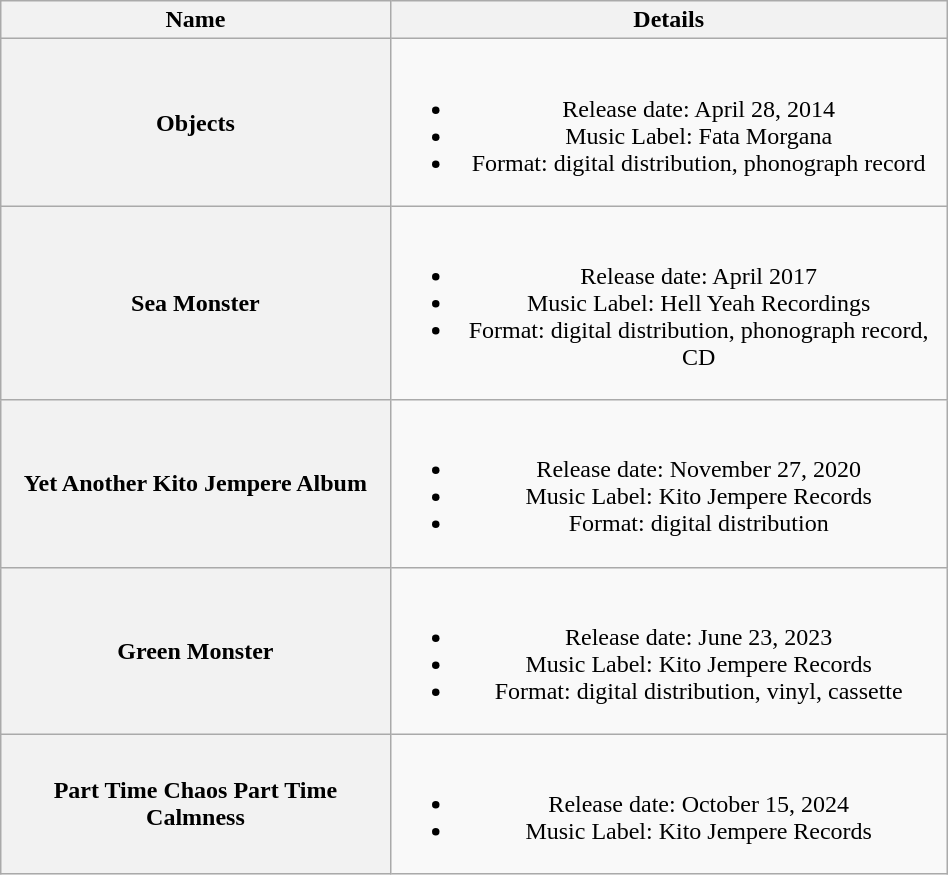<table class="wikitable plainrowheaders" style="text-align:center;;width:50%">
<tr>
<th>Name</th>
<th>Details</th>
</tr>
<tr>
<th scope="row">Objects</th>
<td><br><ul><li>Release date: April 28, 2014</li><li>Music Label: Fata Morgana</li><li>Format: digital distribution, phonograph record</li></ul></td>
</tr>
<tr>
<th scope="row">Sea Monster</th>
<td><br><ul><li>Release date: April 2017</li><li>Music Label: Hell Yeah Recordings</li><li>Format: digital distribution, phonograph record, CD</li></ul></td>
</tr>
<tr>
<th scope="row">Yet Another Kito Jempere Album</th>
<td><br><ul><li>Release date: November 27, 2020</li><li>Music Label: Kito Jempere Records</li><li>Format: digital distribution</li></ul></td>
</tr>
<tr>
<th scope="row">Green Monster</th>
<td><br><ul><li>Release date: June 23, 2023</li><li>Music Label: Kito Jempere Records</li><li>Format: digital distribution, vinyl, cassette</li></ul></td>
</tr>
<tr>
<th scope="row">Part Time Chaos Part Time Calmness</th>
<td><br><ul><li>Release date: October 15, 2024</li><li>Music Label: Kito Jempere Records</li></ul></td>
</tr>
</table>
